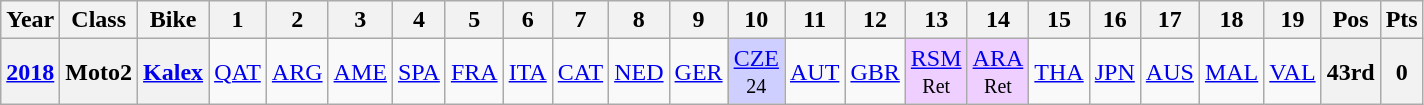<table class="wikitable" style="text-align:center">
<tr>
<th>Year</th>
<th>Class</th>
<th>Bike</th>
<th>1</th>
<th>2</th>
<th>3</th>
<th>4</th>
<th>5</th>
<th>6</th>
<th>7</th>
<th>8</th>
<th>9</th>
<th>10</th>
<th>11</th>
<th>12</th>
<th>13</th>
<th>14</th>
<th>15</th>
<th>16</th>
<th>17</th>
<th>18</th>
<th>19</th>
<th>Pos</th>
<th>Pts</th>
</tr>
<tr>
<th><a href='#'>2018</a></th>
<th>Moto2</th>
<th><a href='#'>Kalex</a></th>
<td><a href='#'>QAT</a></td>
<td><a href='#'>ARG</a></td>
<td><a href='#'>AME</a></td>
<td><a href='#'>SPA</a></td>
<td><a href='#'>FRA</a></td>
<td><a href='#'>ITA</a></td>
<td><a href='#'>CAT</a></td>
<td><a href='#'>NED</a></td>
<td><a href='#'>GER</a></td>
<td style="background:#cfcfff;"><a href='#'>CZE</a><br><small>24</small></td>
<td><a href='#'>AUT</a></td>
<td><a href='#'>GBR</a></td>
<td style="background:#efcfff;"><a href='#'>RSM</a><br><small>Ret</small></td>
<td style="background:#efcfff;"><a href='#'>ARA</a><br><small>Ret</small></td>
<td><a href='#'>THA</a></td>
<td><a href='#'>JPN</a></td>
<td><a href='#'>AUS</a></td>
<td><a href='#'>MAL</a></td>
<td><a href='#'>VAL</a></td>
<th>43rd</th>
<th>0</th>
</tr>
</table>
